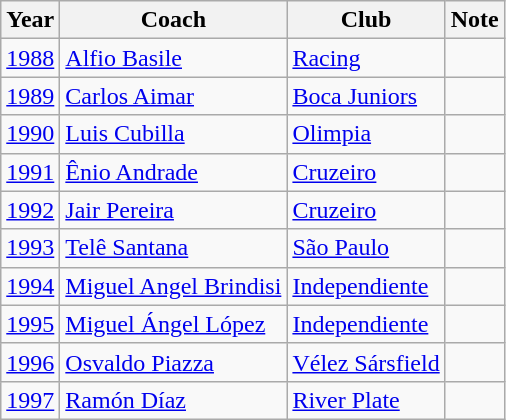<table class="wikitable">
<tr>
<th>Year</th>
<th>Coach</th>
<th>Club</th>
<th>Note</th>
</tr>
<tr>
<td><a href='#'>1988</a></td>
<td> <a href='#'>Alfio Basile</a></td>
<td> <a href='#'>Racing</a></td>
<td></td>
</tr>
<tr>
<td><a href='#'>1989</a></td>
<td> <a href='#'>Carlos Aimar</a></td>
<td> <a href='#'>Boca Juniors</a></td>
<td></td>
</tr>
<tr>
<td><a href='#'>1990</a></td>
<td> <a href='#'>Luis Cubilla</a></td>
<td> <a href='#'>Olimpia</a></td>
<td></td>
</tr>
<tr>
<td><a href='#'>1991</a></td>
<td> <a href='#'>Ênio Andrade</a></td>
<td> <a href='#'>Cruzeiro</a></td>
<td></td>
</tr>
<tr>
<td><a href='#'>1992</a></td>
<td> <a href='#'>Jair Pereira</a></td>
<td> <a href='#'>Cruzeiro</a></td>
<td></td>
</tr>
<tr>
<td><a href='#'>1993</a></td>
<td> <a href='#'>Telê Santana</a></td>
<td> <a href='#'>São Paulo</a></td>
<td></td>
</tr>
<tr>
<td><a href='#'>1994</a></td>
<td> <a href='#'>Miguel Angel Brindisi</a></td>
<td> <a href='#'>Independiente</a></td>
<td></td>
</tr>
<tr>
<td><a href='#'>1995</a></td>
<td> <a href='#'>Miguel Ángel López</a></td>
<td> <a href='#'>Independiente</a></td>
<td></td>
</tr>
<tr>
<td><a href='#'>1996</a></td>
<td> <a href='#'>Osvaldo Piazza</a></td>
<td> <a href='#'>Vélez Sársfield</a></td>
<td></td>
</tr>
<tr>
<td><a href='#'>1997</a></td>
<td> <a href='#'>Ramón Díaz</a></td>
<td> <a href='#'>River Plate</a></td>
<td></td>
</tr>
</table>
